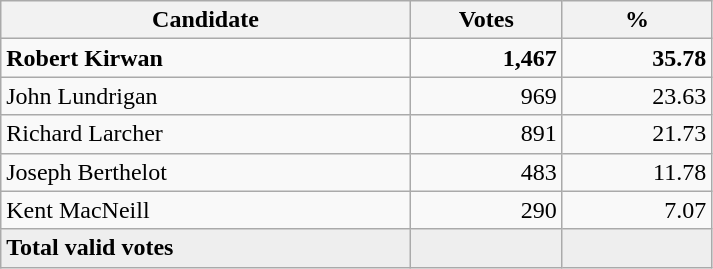<table style="width:475px;" class="wikitable">
<tr>
<th align="center">Candidate</th>
<th align="center">Votes</th>
<th align="center">%</th>
</tr>
<tr>
<td align="left"><strong>Robert Kirwan</strong></td>
<td align="right"><strong>1,467</strong></td>
<td align="right"><strong>35.78</strong></td>
</tr>
<tr>
<td align="left">John Lundrigan</td>
<td align="right">969</td>
<td align="right">23.63</td>
</tr>
<tr>
<td align="left">Richard Larcher</td>
<td align="right">891</td>
<td align="right">21.73</td>
</tr>
<tr>
<td align="left">Joseph Berthelot</td>
<td align="right">483</td>
<td align="right">11.78</td>
</tr>
<tr>
<td align="left">Kent MacNeill</td>
<td align="right">290</td>
<td align="right">7.07</td>
</tr>
<tr bgcolor="#EEEEEE">
<td align="left"><strong>Total valid votes</strong></td>
<td align="right"></td>
<td align="right"></td>
</tr>
</table>
